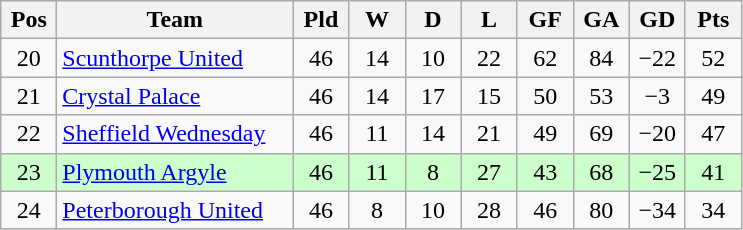<table class="wikitable" style="text-align: center;">
<tr>
<th width=30>Pos</th>
<th width=150>Team</th>
<th width=30>Pld</th>
<th width=30>W</th>
<th width=30>D</th>
<th width=30>L</th>
<th width=30>GF</th>
<th width=30>GA</th>
<th width=30>GD</th>
<th width=30>Pts</th>
</tr>
<tr>
<td>20</td>
<td align=left><a href='#'>Scunthorpe United</a></td>
<td>46</td>
<td>14</td>
<td>10</td>
<td>22</td>
<td>62</td>
<td>84</td>
<td>−22</td>
<td>52</td>
</tr>
<tr>
<td>21</td>
<td align=left><a href='#'>Crystal Palace</a></td>
<td>46</td>
<td>14</td>
<td>17</td>
<td>15</td>
<td>50</td>
<td>53</td>
<td>−3</td>
<td>49</td>
</tr>
<tr>
<td>22</td>
<td align=left><a href='#'>Sheffield Wednesday</a></td>
<td>46</td>
<td>11</td>
<td>14</td>
<td>21</td>
<td>49</td>
<td>69</td>
<td>−20</td>
<td>47</td>
</tr>
<tr style="background:#cfc;">
<td>23</td>
<td align=left><a href='#'>Plymouth Argyle</a></td>
<td>46</td>
<td>11</td>
<td>8</td>
<td>27</td>
<td>43</td>
<td>68</td>
<td>−25</td>
<td>41</td>
</tr>
<tr>
<td>24</td>
<td align=left><a href='#'>Peterborough United</a></td>
<td>46</td>
<td>8</td>
<td>10</td>
<td>28</td>
<td>46</td>
<td>80</td>
<td>−34</td>
<td>34</td>
</tr>
</table>
